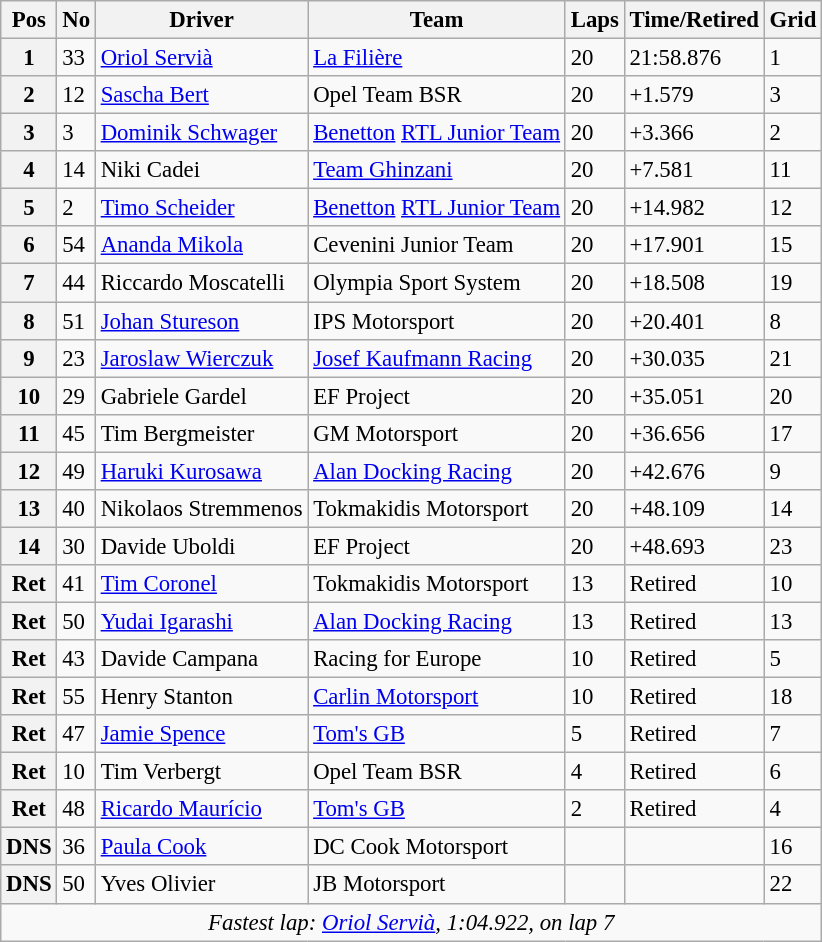<table class="wikitable" style="font-size: 95%;">
<tr>
<th>Pos</th>
<th>No</th>
<th>Driver</th>
<th>Team</th>
<th>Laps</th>
<th>Time/Retired</th>
<th>Grid</th>
</tr>
<tr>
<th>1</th>
<td>33</td>
<td> <a href='#'>Oriol Servià</a></td>
<td><a href='#'>La Filière</a></td>
<td>20</td>
<td>21:58.876</td>
<td>1</td>
</tr>
<tr>
<th>2</th>
<td>12</td>
<td> <a href='#'>Sascha Bert</a></td>
<td>Opel Team BSR</td>
<td>20</td>
<td>+1.579</td>
<td>3</td>
</tr>
<tr>
<th>3</th>
<td>3</td>
<td> <a href='#'>Dominik Schwager</a></td>
<td><a href='#'>Benetton</a> <a href='#'>RTL Junior Team</a></td>
<td>20</td>
<td>+3.366</td>
<td>2</td>
</tr>
<tr>
<th>4</th>
<td>14</td>
<td> Niki Cadei</td>
<td><a href='#'>Team Ghinzani</a></td>
<td>20</td>
<td>+7.581</td>
<td>11</td>
</tr>
<tr>
<th>5</th>
<td>2</td>
<td> <a href='#'>Timo Scheider</a></td>
<td><a href='#'>Benetton</a> <a href='#'>RTL Junior Team</a></td>
<td>20</td>
<td>+14.982</td>
<td>12</td>
</tr>
<tr>
<th>6</th>
<td>54</td>
<td> <a href='#'>Ananda Mikola</a></td>
<td>Cevenini Junior Team</td>
<td>20</td>
<td>+17.901</td>
<td>15</td>
</tr>
<tr>
<th>7</th>
<td>44</td>
<td> Riccardo Moscatelli</td>
<td>Olympia Sport System</td>
<td>20</td>
<td>+18.508</td>
<td>19</td>
</tr>
<tr>
<th>8</th>
<td>51</td>
<td> <a href='#'>Johan Stureson</a></td>
<td>IPS Motorsport</td>
<td>20</td>
<td>+20.401</td>
<td>8</td>
</tr>
<tr>
<th>9</th>
<td>23</td>
<td> <a href='#'>Jaroslaw Wierczuk</a></td>
<td><a href='#'>Josef Kaufmann Racing</a></td>
<td>20</td>
<td>+30.035</td>
<td>21</td>
</tr>
<tr>
<th>10</th>
<td>29</td>
<td> Gabriele Gardel</td>
<td>EF Project</td>
<td>20</td>
<td>+35.051</td>
<td>20</td>
</tr>
<tr>
<th>11</th>
<td>45</td>
<td> Tim Bergmeister</td>
<td>GM Motorsport</td>
<td>20</td>
<td>+36.656</td>
<td>17</td>
</tr>
<tr>
<th>12</th>
<td>49</td>
<td> <a href='#'>Haruki Kurosawa</a></td>
<td><a href='#'>Alan Docking Racing</a></td>
<td>20</td>
<td>+42.676</td>
<td>9</td>
</tr>
<tr>
<th>13</th>
<td>40</td>
<td> Nikolaos Stremmenos</td>
<td>Tokmakidis Motorsport</td>
<td>20</td>
<td>+48.109</td>
<td>14</td>
</tr>
<tr>
<th>14</th>
<td>30</td>
<td> Davide Uboldi</td>
<td>EF Project</td>
<td>20</td>
<td>+48.693</td>
<td>23</td>
</tr>
<tr>
<th>Ret</th>
<td>41</td>
<td> <a href='#'>Tim Coronel</a></td>
<td>Tokmakidis Motorsport</td>
<td>13</td>
<td>Retired</td>
<td>10</td>
</tr>
<tr>
<th>Ret</th>
<td>50</td>
<td> <a href='#'>Yudai Igarashi</a></td>
<td><a href='#'>Alan Docking Racing</a></td>
<td>13</td>
<td>Retired</td>
<td>13</td>
</tr>
<tr>
<th>Ret</th>
<td>43</td>
<td> Davide Campana</td>
<td>Racing for Europe</td>
<td>10</td>
<td>Retired</td>
<td>5</td>
</tr>
<tr>
<th>Ret</th>
<td>55</td>
<td> Henry Stanton</td>
<td><a href='#'>Carlin Motorsport</a></td>
<td>10</td>
<td>Retired</td>
<td>18</td>
</tr>
<tr>
<th>Ret</th>
<td>47</td>
<td> <a href='#'>Jamie Spence</a></td>
<td><a href='#'>Tom's GB</a></td>
<td>5</td>
<td>Retired</td>
<td>7</td>
</tr>
<tr>
<th>Ret</th>
<td>10</td>
<td> Tim Verbergt</td>
<td>Opel Team BSR</td>
<td>4</td>
<td>Retired</td>
<td>6</td>
</tr>
<tr>
<th>Ret</th>
<td>48</td>
<td> <a href='#'>Ricardo Maurício</a></td>
<td><a href='#'>Tom's GB</a></td>
<td>2</td>
<td>Retired</td>
<td>4</td>
</tr>
<tr>
<th>DNS</th>
<td>36</td>
<td> <a href='#'>Paula Cook</a></td>
<td>DC Cook Motorsport</td>
<td></td>
<td></td>
<td>16</td>
</tr>
<tr>
<th>DNS</th>
<td>50</td>
<td> Yves Olivier</td>
<td>JB Motorsport</td>
<td></td>
<td></td>
<td>22</td>
</tr>
<tr>
<td colspan=7 align=center><em>Fastest lap: <a href='#'>Oriol Servià</a>, 1:04.922,  on lap 7</em></td>
</tr>
</table>
